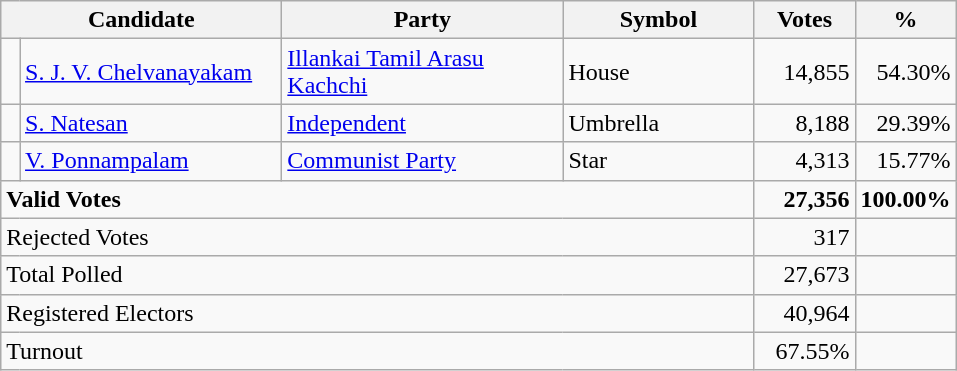<table class="wikitable" border="1" style="text-align:right;">
<tr>
<th align=left colspan=2 width="180">Candidate</th>
<th align=left width="180">Party</th>
<th align=left width="120">Symbol</th>
<th align=left width="60">Votes</th>
<th align=left width="60">%</th>
</tr>
<tr>
<td bgcolor=> </td>
<td align=left><a href='#'>S. J. V. Chelvanayakam</a></td>
<td align=left><a href='#'>Illankai Tamil Arasu Kachchi</a></td>
<td align=left>House</td>
<td>14,855</td>
<td>54.30%</td>
</tr>
<tr>
<td></td>
<td align=left><a href='#'>S. Natesan</a></td>
<td align=left><a href='#'>Independent</a></td>
<td align=left>Umbrella</td>
<td>8,188</td>
<td>29.39%</td>
</tr>
<tr>
<td bgcolor=> </td>
<td align=left><a href='#'>V. Ponnampalam</a></td>
<td align=left><a href='#'>Communist Party</a></td>
<td align=left>Star</td>
<td>4,313</td>
<td>15.77%</td>
</tr>
<tr>
<td align=left colspan=4><strong>Valid Votes</strong></td>
<td><strong>27,356</strong></td>
<td><strong>100.00%</strong></td>
</tr>
<tr>
<td align=left colspan=4>Rejected Votes</td>
<td>317</td>
<td></td>
</tr>
<tr>
<td align=left colspan=4>Total Polled</td>
<td>27,673</td>
<td></td>
</tr>
<tr>
<td align=left colspan=4>Registered Electors</td>
<td>40,964</td>
<td></td>
</tr>
<tr>
<td align=left colspan=4>Turnout</td>
<td>67.55%</td>
</tr>
</table>
